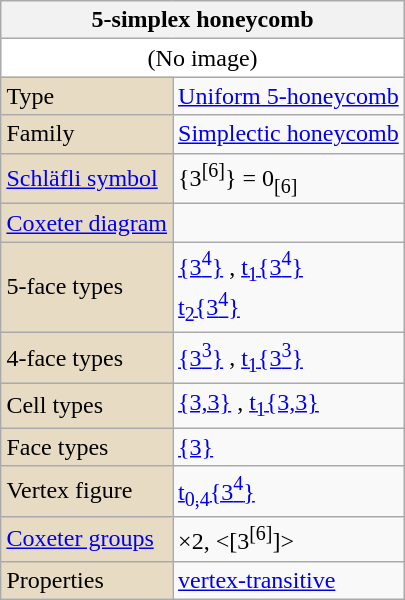<table class="wikitable" align="right" style="margin-left:10px">
<tr>
<th bgcolor=#e7dcc3 colspan=2>5-simplex honeycomb</th>
</tr>
<tr>
<td bgcolor=#ffffff align=center colspan=2>(No image)</td>
</tr>
<tr>
<td bgcolor=#e7dcc3>Type</td>
<td><a href='#'>Uniform 5-honeycomb</a></td>
</tr>
<tr>
<td bgcolor=#e7dcc3>Family</td>
<td><a href='#'>Simplectic honeycomb</a></td>
</tr>
<tr>
<td bgcolor=#e7dcc3><a href='#'>Schläfli symbol</a></td>
<td>{3<sup>[6]</sup>} = 0<sub>[6]</sub></td>
</tr>
<tr>
<td bgcolor=#e7dcc3><a href='#'>Coxeter diagram</a></td>
<td></td>
</tr>
<tr>
<td bgcolor=#e7dcc3>5-face types</td>
<td><a href='#'>{3<sup>4</sup>}</a> , <a href='#'>t<sub>1</sub>{3<sup>4</sup>}</a> <br><a href='#'>t<sub>2</sub>{3<sup>4</sup>}</a> </td>
</tr>
<tr>
<td bgcolor=#e7dcc3>4-face types</td>
<td><a href='#'>{3<sup>3</sup>}</a> , <a href='#'>t<sub>1</sub>{3<sup>3</sup>}</a> </td>
</tr>
<tr>
<td bgcolor=#e7dcc3>Cell types</td>
<td><a href='#'>{3,3}</a> , <a href='#'>t<sub>1</sub>{3,3}</a> </td>
</tr>
<tr>
<td bgcolor=#e7dcc3>Face types</td>
<td><a href='#'>{3}</a> </td>
</tr>
<tr>
<td bgcolor=#e7dcc3>Vertex figure</td>
<td><a href='#'>t<sub>0,4</sub>{3<sup>4</sup>}</a> </td>
</tr>
<tr>
<td bgcolor=#e7dcc3><a href='#'>Coxeter groups</a></td>
<td>×2, <[3<sup>[6]</sup>]></td>
</tr>
<tr>
<td bgcolor=#e7dcc3>Properties</td>
<td><a href='#'>vertex-transitive</a></td>
</tr>
</table>
